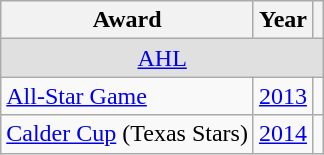<table class="wikitable">
<tr>
<th>Award</th>
<th>Year</th>
<th></th>
</tr>
<tr ALIGN="center" bgcolor="#e0e0e0">
<td colspan="3"><a href='#'>AHL</a></td>
</tr>
<tr>
<td><a href='#'>All-Star Game</a></td>
<td><a href='#'>2013</a></td>
<td></td>
</tr>
<tr>
<td><a href='#'>Calder Cup</a> (Texas Stars)</td>
<td><a href='#'>2014</a></td>
<td></td>
</tr>
</table>
